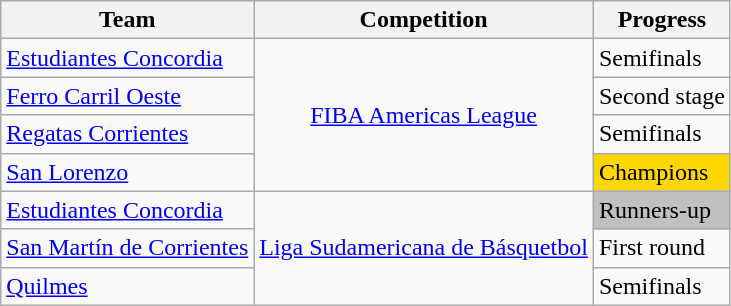<table class="wikitable">
<tr>
<th>Team</th>
<th>Competition</th>
<th>Progress</th>
</tr>
<tr>
<td><a href='#'>Estudiantes Concordia</a></td>
<td rowspan="4" align="center"><a href='#'>FIBA Americas League</a></td>
<td>Semifinals</td>
</tr>
<tr>
<td><a href='#'>Ferro Carril Oeste</a></td>
<td>Second stage</td>
</tr>
<tr>
<td><a href='#'>Regatas Corrientes</a></td>
<td>Semifinals</td>
</tr>
<tr>
<td><a href='#'>San Lorenzo</a></td>
<td bgcolor=gold>Champions</td>
</tr>
<tr>
<td><a href='#'>Estudiantes Concordia</a></td>
<td rowspan=3 align=center><a href='#'>Liga Sudamericana de Básquetbol</a></td>
<td bgcolor=#C0C0C0>Runners-up</td>
</tr>
<tr>
<td><a href='#'>San Martín de Corrientes</a></td>
<td>First round</td>
</tr>
<tr>
<td><a href='#'>Quilmes</a></td>
<td>Semifinals</td>
</tr>
</table>
